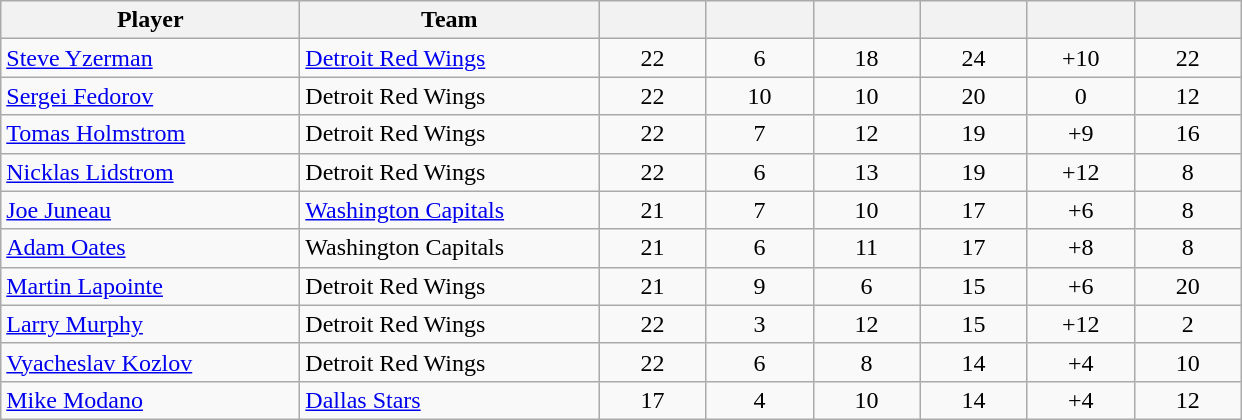<table style="padding:3px; border-spacing:0; text-align:center;" class="wikitable sortable">
<tr>
<th style="width:12em">Player</th>
<th style="width:12em">Team</th>
<th style="width:4em"></th>
<th style="width:4em"></th>
<th style="width:4em"></th>
<th style="width:4em"></th>
<th data-sort-type="number" style="width:4em"></th>
<th style="width:4em"></th>
</tr>
<tr align=center>
<td align=left><a href='#'>Steve Yzerman</a></td>
<td align=left><a href='#'>Detroit Red Wings</a></td>
<td>22</td>
<td>6</td>
<td>18</td>
<td>24</td>
<td>+10</td>
<td>22</td>
</tr>
<tr align=center>
<td align=left><a href='#'>Sergei Fedorov</a></td>
<td align=left>Detroit Red Wings</td>
<td>22</td>
<td>10</td>
<td>10</td>
<td>20</td>
<td>0</td>
<td>12</td>
</tr>
<tr align=center>
<td align=left><a href='#'>Tomas Holmstrom</a></td>
<td align=left>Detroit Red Wings</td>
<td>22</td>
<td>7</td>
<td>12</td>
<td>19</td>
<td>+9</td>
<td>16</td>
</tr>
<tr align=center>
<td align=left><a href='#'>Nicklas Lidstrom</a></td>
<td align=left>Detroit Red Wings</td>
<td>22</td>
<td>6</td>
<td>13</td>
<td>19</td>
<td>+12</td>
<td>8</td>
</tr>
<tr align=center>
<td align=left><a href='#'>Joe Juneau</a></td>
<td align=left><a href='#'>Washington Capitals</a></td>
<td>21</td>
<td>7</td>
<td>10</td>
<td>17</td>
<td>+6</td>
<td>8</td>
</tr>
<tr align=center>
<td align=left><a href='#'>Adam Oates</a></td>
<td align=left>Washington Capitals</td>
<td>21</td>
<td>6</td>
<td>11</td>
<td>17</td>
<td>+8</td>
<td>8</td>
</tr>
<tr align=center>
<td align=left><a href='#'>Martin Lapointe</a></td>
<td align=left>Detroit Red Wings</td>
<td>21</td>
<td>9</td>
<td>6</td>
<td>15</td>
<td>+6</td>
<td>20</td>
</tr>
<tr align=center>
<td align=left><a href='#'>Larry Murphy</a></td>
<td align=left>Detroit Red Wings</td>
<td>22</td>
<td>3</td>
<td>12</td>
<td>15</td>
<td>+12</td>
<td>2</td>
</tr>
<tr align=center>
<td align=left><a href='#'>Vyacheslav Kozlov</a></td>
<td align=left>Detroit Red Wings</td>
<td>22</td>
<td>6</td>
<td>8</td>
<td>14</td>
<td>+4</td>
<td>10</td>
</tr>
<tr align=center>
<td align=left><a href='#'>Mike Modano</a></td>
<td align=left><a href='#'>Dallas Stars</a></td>
<td>17</td>
<td>4</td>
<td>10</td>
<td>14</td>
<td>+4</td>
<td>12</td>
</tr>
</table>
